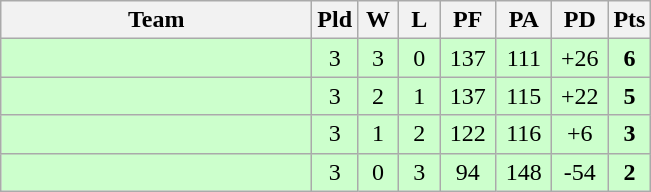<table class="wikitable" style="text-align:center;">
<tr>
<th width=200>Team</th>
<th width=20>Pld</th>
<th width=20>W</th>
<th width=20>L</th>
<th width=30>PF</th>
<th width=30>PA</th>
<th width=30>PD</th>
<th width=20>Pts</th>
</tr>
<tr style="background:#cfc;">
<td align=left></td>
<td>3</td>
<td>3</td>
<td>0</td>
<td>137</td>
<td>111</td>
<td>+26</td>
<td><strong>6</strong></td>
</tr>
<tr style="background:#cfc;">
<td align=left></td>
<td>3</td>
<td>2</td>
<td>1</td>
<td>137</td>
<td>115</td>
<td>+22</td>
<td><strong>5</strong></td>
</tr>
<tr style="background:#cfc;">
<td align=left></td>
<td>3</td>
<td>1</td>
<td>2</td>
<td>122</td>
<td>116</td>
<td>+6</td>
<td><strong>3</strong></td>
</tr>
<tr style="background:#cfc;">
<td align=left></td>
<td>3</td>
<td>0</td>
<td>3</td>
<td>94</td>
<td>148</td>
<td>-54</td>
<td><strong>2</strong></td>
</tr>
</table>
